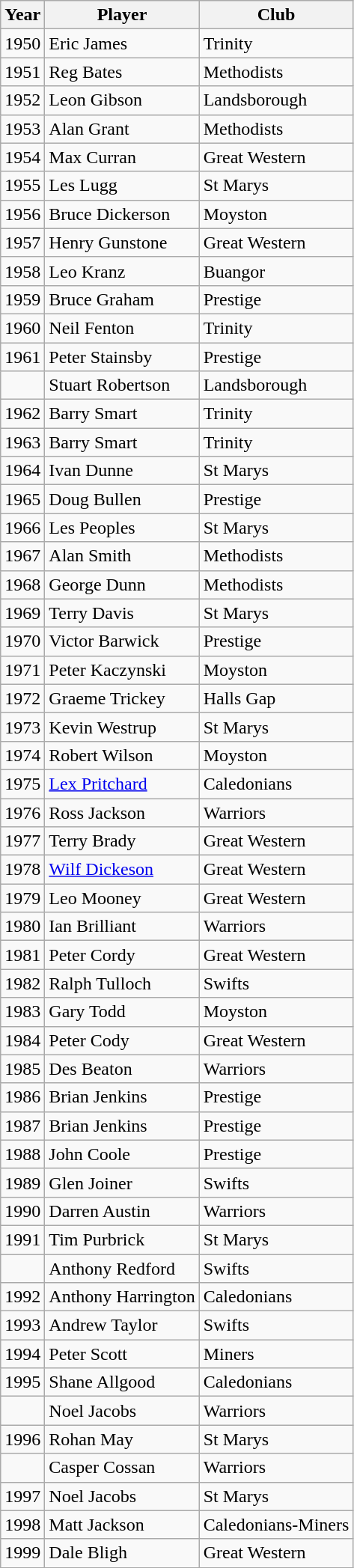<table class="wikitable">
<tr>
<th>Year</th>
<th>Player</th>
<th>Club</th>
</tr>
<tr>
<td>1950</td>
<td>Eric James</td>
<td>Trinity</td>
</tr>
<tr>
<td>1951</td>
<td>Reg Bates</td>
<td>Methodists</td>
</tr>
<tr>
<td>1952</td>
<td>Leon Gibson</td>
<td>Landsborough</td>
</tr>
<tr>
<td>1953</td>
<td>Alan Grant</td>
<td>Methodists</td>
</tr>
<tr>
<td>1954</td>
<td>Max Curran</td>
<td>Great Western</td>
</tr>
<tr>
<td>1955</td>
<td>Les Lugg</td>
<td>St Marys</td>
</tr>
<tr>
<td>1956</td>
<td>Bruce Dickerson</td>
<td>Moyston</td>
</tr>
<tr>
<td>1957</td>
<td>Henry Gunstone</td>
<td>Great Western</td>
</tr>
<tr>
<td>1958</td>
<td>Leo Kranz</td>
<td>Buangor</td>
</tr>
<tr>
<td>1959</td>
<td>Bruce Graham</td>
<td>Prestige</td>
</tr>
<tr>
<td>1960</td>
<td>Neil Fenton</td>
<td>Trinity</td>
</tr>
<tr>
<td>1961</td>
<td>Peter Stainsby</td>
<td>Prestige</td>
</tr>
<tr>
<td></td>
<td>Stuart Robertson</td>
<td>Landsborough</td>
</tr>
<tr>
<td>1962</td>
<td>Barry Smart</td>
<td>Trinity</td>
</tr>
<tr>
<td>1963</td>
<td>Barry Smart</td>
<td>Trinity</td>
</tr>
<tr>
<td>1964</td>
<td>Ivan Dunne</td>
<td>St Marys</td>
</tr>
<tr>
<td>1965</td>
<td>Doug Bullen</td>
<td>Prestige</td>
</tr>
<tr>
<td>1966</td>
<td>Les Peoples</td>
<td>St Marys</td>
</tr>
<tr>
<td>1967</td>
<td>Alan Smith</td>
<td>Methodists</td>
</tr>
<tr>
<td>1968</td>
<td>George Dunn</td>
<td>Methodists</td>
</tr>
<tr>
<td>1969</td>
<td>Terry Davis</td>
<td>St Marys</td>
</tr>
<tr>
<td>1970</td>
<td>Victor Barwick</td>
<td>Prestige</td>
</tr>
<tr>
<td>1971</td>
<td>Peter Kaczynski</td>
<td>Moyston</td>
</tr>
<tr>
<td>1972</td>
<td>Graeme Trickey</td>
<td>Halls Gap</td>
</tr>
<tr>
<td>1973</td>
<td>Kevin Westrup</td>
<td>St Marys</td>
</tr>
<tr>
<td>1974</td>
<td>Robert Wilson</td>
<td>Moyston</td>
</tr>
<tr>
<td>1975</td>
<td><a href='#'>Lex Pritchard</a></td>
<td>Caledonians</td>
</tr>
<tr>
<td>1976</td>
<td>Ross Jackson</td>
<td>Warriors</td>
</tr>
<tr>
<td>1977</td>
<td>Terry Brady</td>
<td>Great Western</td>
</tr>
<tr>
<td>1978</td>
<td><a href='#'>Wilf Dickeson</a></td>
<td>Great Western</td>
</tr>
<tr>
<td>1979</td>
<td>Leo Mooney</td>
<td>Great Western</td>
</tr>
<tr>
<td>1980</td>
<td>Ian Brilliant</td>
<td>Warriors</td>
</tr>
<tr>
<td>1981</td>
<td>Peter Cordy</td>
<td>Great Western</td>
</tr>
<tr>
<td>1982</td>
<td>Ralph Tulloch</td>
<td>Swifts</td>
</tr>
<tr>
<td>1983</td>
<td>Gary Todd</td>
<td>Moyston</td>
</tr>
<tr>
<td>1984</td>
<td>Peter Cody</td>
<td>Great Western</td>
</tr>
<tr>
<td>1985</td>
<td>Des Beaton</td>
<td>Warriors</td>
</tr>
<tr>
<td>1986</td>
<td>Brian Jenkins</td>
<td>Prestige</td>
</tr>
<tr>
<td>1987</td>
<td>Brian Jenkins</td>
<td>Prestige</td>
</tr>
<tr>
<td>1988</td>
<td>John Coole</td>
<td>Prestige</td>
</tr>
<tr>
<td>1989</td>
<td>Glen Joiner</td>
<td>Swifts</td>
</tr>
<tr>
<td>1990</td>
<td>Darren Austin</td>
<td>Warriors</td>
</tr>
<tr>
<td>1991</td>
<td>Tim Purbrick</td>
<td>St Marys</td>
</tr>
<tr>
<td></td>
<td>Anthony Redford</td>
<td>Swifts</td>
</tr>
<tr>
<td>1992</td>
<td>Anthony Harrington</td>
<td>Caledonians</td>
</tr>
<tr>
<td>1993</td>
<td>Andrew Taylor</td>
<td>Swifts</td>
</tr>
<tr>
<td>1994</td>
<td>Peter Scott</td>
<td>Miners</td>
</tr>
<tr>
<td>1995</td>
<td>Shane Allgood</td>
<td>Caledonians</td>
</tr>
<tr>
<td></td>
<td>Noel Jacobs</td>
<td>Warriors</td>
</tr>
<tr>
<td>1996</td>
<td>Rohan May</td>
<td>St Marys</td>
</tr>
<tr>
<td></td>
<td>Casper Cossan</td>
<td>Warriors</td>
</tr>
<tr>
<td>1997</td>
<td>Noel Jacobs</td>
<td>St Marys</td>
</tr>
<tr>
<td>1998</td>
<td>Matt Jackson</td>
<td>Caledonians-Miners</td>
</tr>
<tr>
<td>1999</td>
<td>Dale Bligh</td>
<td>Great Western</td>
</tr>
</table>
